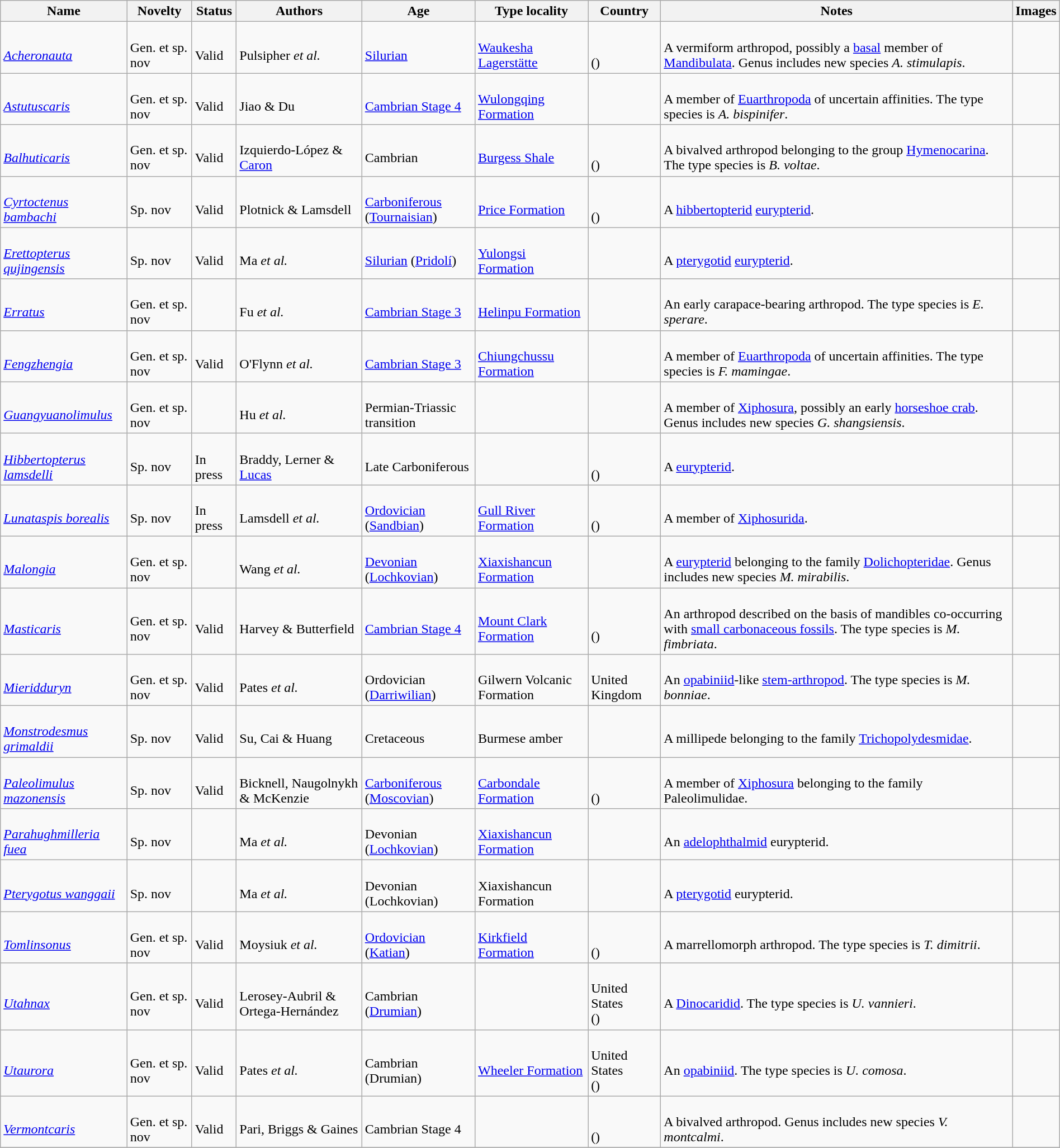<table class="wikitable sortable" align="center" width="100%">
<tr>
<th>Name</th>
<th>Novelty</th>
<th>Status</th>
<th>Authors</th>
<th>Age</th>
<th>Type locality</th>
<th>Country</th>
<th>Notes</th>
<th>Images</th>
</tr>
<tr>
<td><br><em><a href='#'>Acheronauta</a></em></td>
<td><br>Gen. et sp. nov</td>
<td><br>Valid</td>
<td><br>Pulsipher <em>et al.</em></td>
<td><br><a href='#'>Silurian</a></td>
<td><br><a href='#'>Waukesha</a> <a href='#'>Lagerstätte</a></td>
<td><br><br>()</td>
<td><br>A vermiform arthropod, possibly a <a href='#'>basal</a> member of <a href='#'>Mandibulata</a>. Genus includes new species <em>A. stimulapis</em>.</td>
<td></td>
</tr>
<tr>
<td><br><em><a href='#'>Astutuscaris</a></em></td>
<td><br>Gen. et sp. nov</td>
<td><br>Valid</td>
<td><br>Jiao & Du</td>
<td><br><a href='#'>Cambrian Stage 4</a></td>
<td><br><a href='#'>Wulongqing Formation</a></td>
<td><br></td>
<td><br>A member of <a href='#'>Euarthropoda</a> of uncertain affinities. The type species is <em>A. bispinifer</em>.</td>
<td></td>
</tr>
<tr>
<td><br><em><a href='#'>Balhuticaris</a></em></td>
<td><br>Gen. et sp. nov</td>
<td><br>Valid</td>
<td><br>Izquierdo-López & <a href='#'>Caron</a></td>
<td><br>Cambrian</td>
<td><br><a href='#'>Burgess Shale</a></td>
<td><br><br>()</td>
<td><br>A bivalved arthropod belonging to the group <a href='#'>Hymenocarina</a>. The type species is <em>B. voltae</em>.</td>
<td></td>
</tr>
<tr>
<td><br><em><a href='#'>Cyrtoctenus bambachi</a></em></td>
<td><br>Sp. nov</td>
<td><br>Valid</td>
<td><br>Plotnick & Lamsdell</td>
<td><br><a href='#'>Carboniferous</a> (<a href='#'>Tournaisian</a>)</td>
<td><br><a href='#'>Price Formation</a></td>
<td><br><br>()</td>
<td><br>A <a href='#'>hibbertopterid</a> <a href='#'>eurypterid</a>.</td>
<td></td>
</tr>
<tr>
<td><br><em><a href='#'>Erettopterus qujingensis</a></em></td>
<td><br>Sp. nov</td>
<td><br>Valid</td>
<td><br>Ma <em>et al.</em></td>
<td><br><a href='#'>Silurian</a> (<a href='#'>Pridolí</a>)</td>
<td><br><a href='#'>Yulongsi Formation</a></td>
<td><br></td>
<td><br>A <a href='#'>pterygotid</a> <a href='#'>eurypterid</a>.</td>
<td></td>
</tr>
<tr>
<td><br><em><a href='#'>Erratus</a></em></td>
<td><br>Gen. et sp. nov</td>
<td></td>
<td><br>Fu <em>et al.</em></td>
<td><br><a href='#'>Cambrian Stage 3</a></td>
<td><br><a href='#'>Helinpu Formation</a></td>
<td><br></td>
<td><br>An early carapace-bearing arthropod. The type species is <em>E. sperare</em>.</td>
<td></td>
</tr>
<tr>
<td><br><em><a href='#'>Fengzhengia</a></em></td>
<td><br>Gen. et sp. nov</td>
<td><br>Valid</td>
<td><br>O'Flynn <em>et al.</em></td>
<td><br><a href='#'>Cambrian Stage 3</a></td>
<td><br><a href='#'>Chiungchussu Formation</a></td>
<td><br></td>
<td><br>A member of <a href='#'>Euarthropoda</a> of uncertain affinities. The type species is <em>F. mamingae</em>.</td>
<td></td>
</tr>
<tr>
<td><br><em><a href='#'>Guangyuanolimulus</a></em></td>
<td><br>Gen. et sp. nov</td>
<td></td>
<td><br>Hu <em>et al.</em></td>
<td><br>Permian-Triassic transition</td>
<td></td>
<td><br></td>
<td><br>A member of <a href='#'>Xiphosura</a>, possibly an early <a href='#'>horseshoe crab</a>. Genus includes new species <em>G. shangsiensis</em>.</td>
<td></td>
</tr>
<tr>
<td><br><em><a href='#'>Hibbertopterus lamsdelli</a></em></td>
<td><br>Sp. nov</td>
<td><br>In press</td>
<td><br>Braddy, Lerner & <a href='#'>Lucas</a></td>
<td><br>Late Carboniferous</td>
<td></td>
<td><br><br>()</td>
<td><br>A <a href='#'>eurypterid</a>.</td>
<td></td>
</tr>
<tr>
<td><br><em><a href='#'>Lunataspis borealis</a></em></td>
<td><br>Sp. nov</td>
<td><br>In press</td>
<td><br>Lamsdell <em>et al.</em></td>
<td><br><a href='#'>Ordovician</a> (<a href='#'>Sandbian</a>)</td>
<td><br><a href='#'>Gull River Formation</a></td>
<td><br><br>()</td>
<td><br>A member of <a href='#'>Xiphosurida</a>.</td>
<td></td>
</tr>
<tr>
<td><br><em><a href='#'>Malongia</a></em></td>
<td><br>Gen. et sp. nov</td>
<td></td>
<td><br>Wang <em>et al.</em></td>
<td><br><a href='#'>Devonian</a> (<a href='#'>Lochkovian</a>)</td>
<td><br><a href='#'>Xiaxishancun Formation</a></td>
<td><br></td>
<td><br>A <a href='#'>eurypterid</a> belonging to the family <a href='#'>Dolichopteridae</a>. Genus includes new species <em>M. mirabilis</em>.</td>
<td></td>
</tr>
<tr>
<td><br><em><a href='#'>Masticaris</a></em></td>
<td><br>Gen. et sp. nov</td>
<td><br>Valid</td>
<td><br>Harvey & Butterfield</td>
<td><br><a href='#'>Cambrian Stage 4</a></td>
<td><br><a href='#'>Mount Clark Formation</a></td>
<td><br><br>()</td>
<td><br>An arthropod described on the basis of mandibles co-occurring with <a href='#'>small carbonaceous fossils</a>. The type species is <em>M. fimbriata</em>.</td>
<td></td>
</tr>
<tr>
<td><br><em><a href='#'>Mieridduryn</a></em></td>
<td><br>Gen. et sp. nov</td>
<td><br>Valid</td>
<td><br>Pates <em>et al.</em></td>
<td><br>Ordovician (<a href='#'>Darriwilian</a>)</td>
<td><br>Gilwern Volcanic Formation</td>
<td><br>United Kingdom</td>
<td><br>An <a href='#'>opabiniid</a>-like <a href='#'>stem-arthropod</a>. The type species is <em>M. bonniae</em>.</td>
<td></td>
</tr>
<tr>
<td><br><em><a href='#'>Monstrodesmus grimaldii</a></em></td>
<td><br>Sp. nov</td>
<td><br>Valid</td>
<td><br>Su, Cai & Huang</td>
<td><br>Cretaceous</td>
<td><br>Burmese amber</td>
<td><br></td>
<td><br>A millipede belonging to the family <a href='#'>Trichopolydesmidae</a>.</td>
<td></td>
</tr>
<tr>
<td><br><em><a href='#'>Paleolimulus mazonensis</a></em></td>
<td><br>Sp. nov</td>
<td><br>Valid</td>
<td><br>Bicknell, Naugolnykh & McKenzie</td>
<td><br><a href='#'>Carboniferous</a> (<a href='#'>Moscovian</a>)</td>
<td><br><a href='#'>Carbondale Formation</a></td>
<td><br><br>()</td>
<td><br>A member of <a href='#'>Xiphosura</a> belonging to the family Paleolimulidae.</td>
<td></td>
</tr>
<tr>
<td><br><em><a href='#'>Parahughmilleria fuea</a></em></td>
<td><br>Sp. nov</td>
<td></td>
<td><br>Ma <em>et al.</em></td>
<td><br>Devonian (<a href='#'>Lochkovian</a>)</td>
<td><br><a href='#'>Xiaxishancun Formation</a></td>
<td><br></td>
<td><br>An <a href='#'>adelophthalmid</a> eurypterid.</td>
<td></td>
</tr>
<tr>
<td><br><em><a href='#'>Pterygotus wanggaii</a></em></td>
<td><br>Sp. nov</td>
<td></td>
<td><br>Ma <em>et al.</em></td>
<td><br>Devonian (Lochkovian)</td>
<td><br>Xiaxishancun Formation</td>
<td><br></td>
<td><br>A <a href='#'>pterygotid</a> eurypterid.</td>
<td></td>
</tr>
<tr>
<td><br><em><a href='#'>Tomlinsonus</a></em></td>
<td><br>Gen. et sp. nov</td>
<td><br>Valid</td>
<td><br>Moysiuk <em>et al.</em></td>
<td><br><a href='#'>Ordovician</a> (<a href='#'>Katian</a>)</td>
<td><br><a href='#'>Kirkfield Formation</a></td>
<td><br><br>()</td>
<td><br>A marrellomorph arthropod. The type species is <em>T. dimitrii</em>.</td>
<td></td>
</tr>
<tr>
<td><br><em><a href='#'>Utahnax</a></em></td>
<td><br>Gen. et sp. nov</td>
<td><br>Valid</td>
<td><br>Lerosey-Aubril & Ortega-Hernández</td>
<td><br>Cambrian (<a href='#'>Drumian</a>)</td>
<td></td>
<td><br>United States<br>()</td>
<td><br>A <a href='#'>Dinocaridid</a>. The type species is <em>U. vannieri</em>.</td>
<td></td>
</tr>
<tr>
<td><br><em><a href='#'>Utaurora</a></em></td>
<td><br>Gen. et sp. nov</td>
<td><br>Valid</td>
<td><br>Pates <em>et al.</em></td>
<td><br>Cambrian (Drumian)</td>
<td><br><a href='#'>Wheeler Formation</a></td>
<td><br>United States<br>()</td>
<td><br>An <a href='#'>opabiniid</a>. The type species is <em>U. comosa</em>.</td>
<td></td>
</tr>
<tr>
<td><br><em><a href='#'>Vermontcaris</a></em></td>
<td><br>Gen. et sp. nov</td>
<td><br>Valid</td>
<td><br>Pari, Briggs & Gaines</td>
<td><br>Cambrian Stage 4</td>
<td></td>
<td><br><br>()</td>
<td><br>A bivalved arthropod. Genus includes new species <em>V. montcalmi</em>.</td>
<td></td>
</tr>
<tr>
</tr>
</table>
